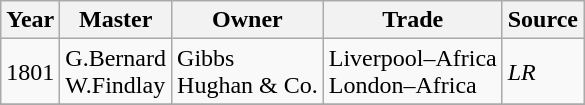<table class=" wikitable">
<tr>
<th>Year</th>
<th>Master</th>
<th>Owner</th>
<th>Trade</th>
<th>Source</th>
</tr>
<tr>
<td>1801</td>
<td>G.Bernard<br>W.Findlay</td>
<td>Gibbs<br>Hughan & Co.</td>
<td>Liverpool–Africa<br>London–Africa</td>
<td><em>LR</em></td>
</tr>
<tr>
</tr>
</table>
